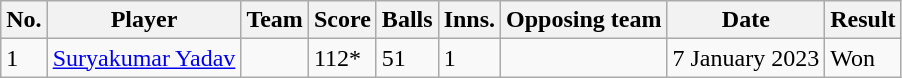<table class="wikitable sortable">
<tr>
<th>No.</th>
<th>Player</th>
<th>Team</th>
<th>Score</th>
<th>Balls</th>
<th>Inns.</th>
<th>Opposing team</th>
<th>Date</th>
<th>Result</th>
</tr>
<tr>
<td>1</td>
<td><a href='#'>Suryakumar Yadav</a></td>
<td></td>
<td>112*</td>
<td>51</td>
<td>1</td>
<td></td>
<td>7 January 2023</td>
<td>Won</td>
</tr>
</table>
